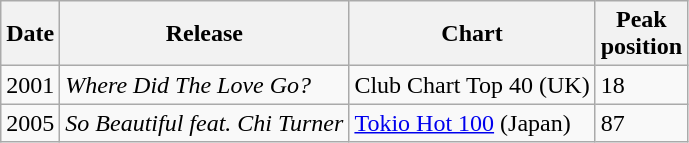<table class="wikitable sortable plainrowheaders">
<tr>
<th>Date</th>
<th>Release</th>
<th>Chart</th>
<th scope="col">Peak<br>position</th>
</tr>
<tr>
<td>2001</td>
<td><em>Where Did The Love Go?</em></td>
<td>Club Chart Top 40 (UK)</td>
<td>18</td>
</tr>
<tr>
<td>2005</td>
<td><em>So Beautiful feat. Chi Turner</em></td>
<td><a href='#'>Tokio Hot 100</a> (Japan)</td>
<td>87</td>
</tr>
</table>
